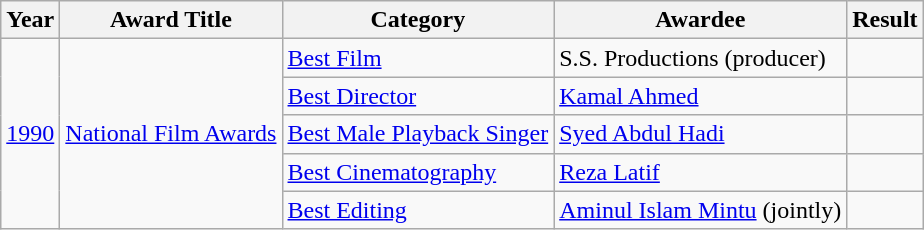<table class="wikitable">
<tr>
<th>Year</th>
<th>Award Title</th>
<th>Category</th>
<th>Awardee</th>
<th>Result</th>
</tr>
<tr>
<td rowspan="5"><a href='#'>1990</a></td>
<td rowspan="5"><a href='#'>National Film Awards</a></td>
<td><a href='#'>Best Film</a></td>
<td>S.S. Productions (producer)</td>
<td></td>
</tr>
<tr>
<td><a href='#'>Best Director</a></td>
<td><a href='#'>Kamal Ahmed</a></td>
<td></td>
</tr>
<tr>
<td><a href='#'>Best Male Playback Singer</a></td>
<td><a href='#'>Syed Abdul Hadi</a></td>
<td></td>
</tr>
<tr>
<td><a href='#'>Best Cinematography</a></td>
<td><a href='#'>Reza Latif</a></td>
<td></td>
</tr>
<tr>
<td><a href='#'>Best Editing</a></td>
<td><a href='#'>Aminul Islam Mintu</a> (jointly)</td>
<td></td>
</tr>
</table>
